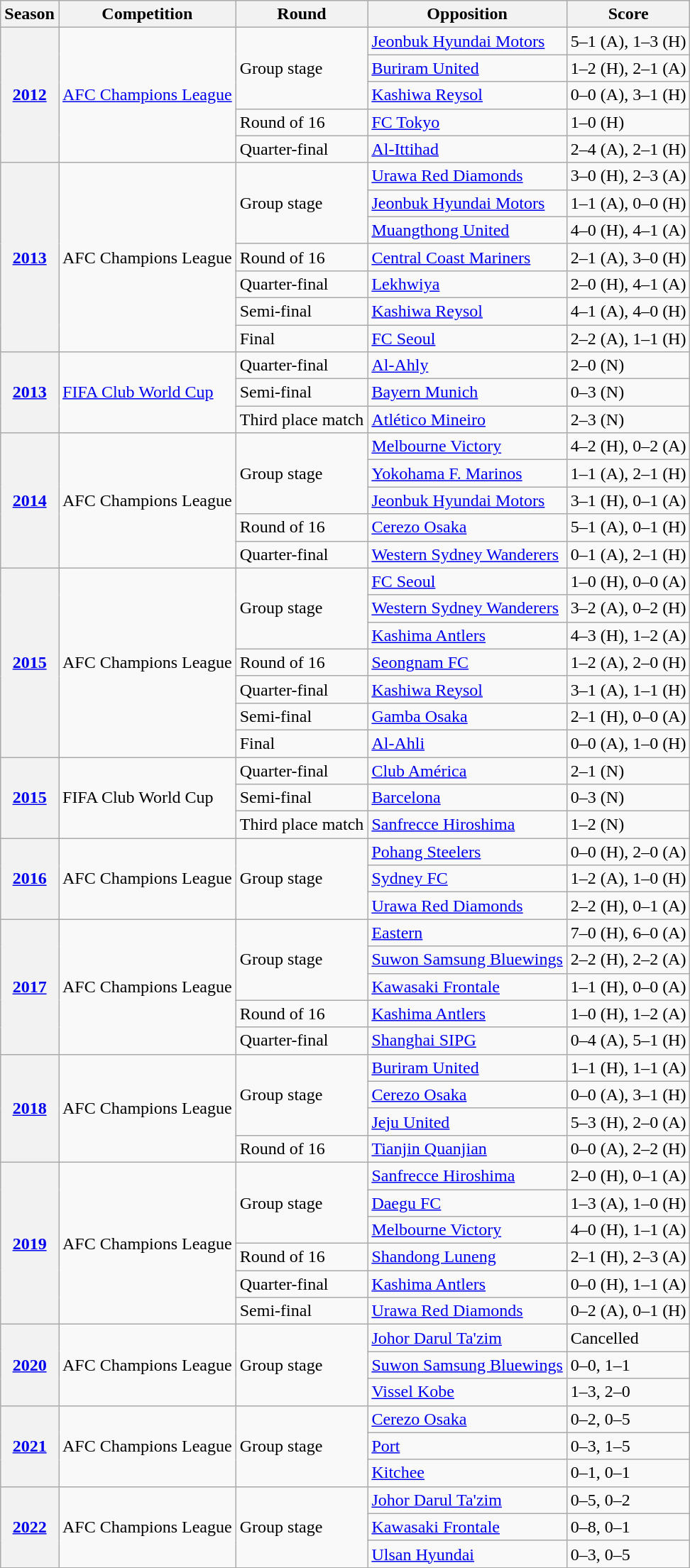<table class="wikitable plainrowheaders">
<tr>
<th scope="col">Season</th>
<th scope="col">Competition</th>
<th scope="col">Round</th>
<th scope="col">Opposition</th>
<th scope="col">Score</th>
</tr>
<tr>
<th rowspan="5" scope="row" style="text-align:center"><a href='#'>2012</a></th>
<td rowspan="5"><a href='#'>AFC Champions League</a></td>
<td rowspan="3">Group stage</td>
<td> <a href='#'>Jeonbuk Hyundai Motors</a></td>
<td>5–1 (A), 1–3 (H)</td>
</tr>
<tr>
<td> <a href='#'>Buriram United</a></td>
<td>1–2 (H), 2–1 (A)</td>
</tr>
<tr>
<td> <a href='#'>Kashiwa Reysol</a></td>
<td>0–0 (A), 3–1 (H)</td>
</tr>
<tr>
<td>Round of 16</td>
<td> <a href='#'>FC Tokyo</a></td>
<td>1–0 (H)</td>
</tr>
<tr>
<td>Quarter-final</td>
<td> <a href='#'>Al-Ittihad</a></td>
<td>2–4 (A), 2–1 (H)</td>
</tr>
<tr>
<th rowspan="7" scope="row" style="text-align:center"><a href='#'>2013</a></th>
<td rowspan="7">AFC Champions League</td>
<td rowspan="3">Group stage</td>
<td> <a href='#'>Urawa Red Diamonds</a></td>
<td>3–0 (H), 2–3 (A)</td>
</tr>
<tr>
<td> <a href='#'>Jeonbuk Hyundai Motors</a></td>
<td>1–1 (A), 0–0 (H)</td>
</tr>
<tr>
<td> <a href='#'>Muangthong United</a></td>
<td>4–0 (H), 4–1 (A)</td>
</tr>
<tr>
<td>Round of 16</td>
<td> <a href='#'>Central Coast Mariners</a></td>
<td>2–1 (A), 3–0 (H)</td>
</tr>
<tr>
<td>Quarter-final</td>
<td> <a href='#'>Lekhwiya</a></td>
<td>2–0 (H), 4–1 (A)</td>
</tr>
<tr>
<td>Semi-final</td>
<td> <a href='#'>Kashiwa Reysol</a></td>
<td>4–1 (A), 4–0 (H)</td>
</tr>
<tr>
<td>Final</td>
<td> <a href='#'>FC Seoul</a></td>
<td>2–2 (A), 1–1 (H)</td>
</tr>
<tr>
<th rowspan="3" scope="row" style="text-align:center"><a href='#'>2013</a></th>
<td rowspan="3"><a href='#'>FIFA Club World Cup</a></td>
<td>Quarter-final</td>
<td> <a href='#'>Al-Ahly</a></td>
<td>2–0 (N)</td>
</tr>
<tr>
<td>Semi-final</td>
<td> <a href='#'>Bayern Munich</a></td>
<td>0–3 (N)</td>
</tr>
<tr>
<td>Third place match</td>
<td> <a href='#'>Atlético Mineiro</a></td>
<td>2–3 (N)</td>
</tr>
<tr>
<th rowspan="5" scope="row" style="text-align:center"><a href='#'>2014</a></th>
<td rowspan="5">AFC Champions League</td>
<td rowspan="3">Group stage</td>
<td> <a href='#'>Melbourne Victory</a></td>
<td>4–2 (H), 0–2 (A)</td>
</tr>
<tr>
<td> <a href='#'>Yokohama F. Marinos</a></td>
<td>1–1 (A), 2–1 (H)</td>
</tr>
<tr>
<td> <a href='#'>Jeonbuk Hyundai Motors</a></td>
<td>3–1 (H), 0–1 (A)</td>
</tr>
<tr>
<td>Round of 16</td>
<td> <a href='#'>Cerezo Osaka</a></td>
<td>5–1 (A), 0–1 (H)</td>
</tr>
<tr>
<td>Quarter-final</td>
<td> <a href='#'>Western Sydney Wanderers</a></td>
<td>0–1 (A), 2–1 (H)</td>
</tr>
<tr>
<th rowspan="7" scope="row" style="text-align:center"><a href='#'>2015</a></th>
<td rowspan="7">AFC Champions League</td>
<td rowspan="3">Group stage</td>
<td> <a href='#'>FC Seoul</a></td>
<td>1–0 (H), 0–0 (A)</td>
</tr>
<tr>
<td> <a href='#'>Western Sydney Wanderers</a></td>
<td>3–2 (A), 0–2 (H)</td>
</tr>
<tr>
<td> <a href='#'>Kashima Antlers</a></td>
<td>4–3 (H), 1–2 (A)</td>
</tr>
<tr>
<td>Round of 16</td>
<td> <a href='#'>Seongnam FC</a></td>
<td>1–2 (A), 2–0 (H)</td>
</tr>
<tr>
<td>Quarter-final</td>
<td> <a href='#'>Kashiwa Reysol</a></td>
<td>3–1 (A), 1–1 (H)</td>
</tr>
<tr>
<td>Semi-final</td>
<td> <a href='#'>Gamba Osaka</a></td>
<td>2–1 (H), 0–0 (A)</td>
</tr>
<tr>
<td>Final</td>
<td> <a href='#'>Al-Ahli</a></td>
<td>0–0 (A), 1–0 (H)</td>
</tr>
<tr>
<th rowspan="3" scope="row" style="text-align:center"><a href='#'>2015</a></th>
<td rowspan="3">FIFA Club World Cup</td>
<td>Quarter-final</td>
<td> <a href='#'>Club América</a></td>
<td>2–1 (N)</td>
</tr>
<tr>
<td>Semi-final</td>
<td> <a href='#'>Barcelona</a></td>
<td>0–3 (N)</td>
</tr>
<tr>
<td>Third place match</td>
<td> <a href='#'>Sanfrecce Hiroshima</a></td>
<td>1–2 (N)</td>
</tr>
<tr>
<th rowspan="3" scope="row" style="text-align:center"><a href='#'>2016</a></th>
<td rowspan="3">AFC Champions League</td>
<td rowspan="3">Group stage</td>
<td> <a href='#'>Pohang Steelers</a></td>
<td>0–0 (H), 2–0 (A)</td>
</tr>
<tr>
<td> <a href='#'>Sydney FC</a></td>
<td>1–2 (A), 1–0 (H)</td>
</tr>
<tr>
<td> <a href='#'>Urawa Red Diamonds</a></td>
<td>2–2 (H), 0–1 (A)</td>
</tr>
<tr>
<th rowspan="5" scope="row" style="text-align:center"><a href='#'>2017</a></th>
<td rowspan="5">AFC Champions League</td>
<td rowspan="3">Group stage</td>
<td> <a href='#'>Eastern</a></td>
<td>7–0 (H), 6–0 (A)</td>
</tr>
<tr>
<td> <a href='#'>Suwon Samsung Bluewings</a></td>
<td>2–2 (H), 2–2 (A)</td>
</tr>
<tr>
<td> <a href='#'>Kawasaki Frontale</a></td>
<td>1–1 (H), 0–0 (A)</td>
</tr>
<tr>
<td>Round of 16</td>
<td> <a href='#'>Kashima Antlers</a></td>
<td>1–0 (H), 1–2 (A)</td>
</tr>
<tr>
<td>Quarter-final</td>
<td> <a href='#'>Shanghai SIPG</a></td>
<td>0–4 (A), 5–1 (H)</td>
</tr>
<tr>
<th rowspan="4" scope="row" style="text-align:center"><a href='#'>2018</a></th>
<td rowspan="4">AFC Champions League</td>
<td rowspan="3">Group stage</td>
<td> <a href='#'>Buriram United</a></td>
<td>1–1 (H), 1–1 (A)</td>
</tr>
<tr>
<td> <a href='#'>Cerezo Osaka</a></td>
<td>0–0 (A), 3–1 (H)</td>
</tr>
<tr>
<td> <a href='#'>Jeju United</a></td>
<td>5–3 (H), 2–0 (A)</td>
</tr>
<tr>
<td>Round of 16</td>
<td> <a href='#'>Tianjin Quanjian</a></td>
<td>0–0 (A), 2–2 (H)</td>
</tr>
<tr>
<th rowspan="6" scope="row" style="text-align:center"><a href='#'>2019</a></th>
<td rowspan="6">AFC Champions League</td>
<td rowspan="3">Group stage</td>
<td> <a href='#'>Sanfrecce Hiroshima</a></td>
<td>2–0 (H), 0–1 (A)</td>
</tr>
<tr>
<td> <a href='#'>Daegu FC</a></td>
<td>1–3 (A), 1–0 (H)</td>
</tr>
<tr>
<td> <a href='#'>Melbourne Victory</a></td>
<td>4–0 (H), 1–1 (A)</td>
</tr>
<tr>
<td>Round of 16</td>
<td> <a href='#'>Shandong Luneng</a></td>
<td>2–1 (H), 2–3 (A)</td>
</tr>
<tr>
<td>Quarter-final</td>
<td> <a href='#'>Kashima Antlers</a></td>
<td>0–0 (H), 1–1 (A)</td>
</tr>
<tr>
<td>Semi-final</td>
<td> <a href='#'>Urawa Red Diamonds</a></td>
<td>0–2 (A), 0–1 (H)</td>
</tr>
<tr>
<th rowspan="3" scope="row" style="text-align:center"><a href='#'>2020</a></th>
<td rowspan="3">AFC Champions League</td>
<td rowspan="3">Group stage</td>
<td> <a href='#'>Johor Darul Ta'zim</a></td>
<td>Cancelled</td>
</tr>
<tr>
<td> <a href='#'>Suwon Samsung Bluewings</a></td>
<td>0–0, 1–1</td>
</tr>
<tr>
<td> <a href='#'>Vissel Kobe</a></td>
<td>1–3, 2–0</td>
</tr>
<tr>
<th rowspan="3" scope="row" style="text-align:center"><a href='#'>2021</a></th>
<td rowspan="3">AFC Champions League</td>
<td rowspan="3">Group stage</td>
<td> <a href='#'>Cerezo Osaka</a></td>
<td>0–2, 0–5</td>
</tr>
<tr>
<td> <a href='#'>Port</a></td>
<td>0–3, 1–5</td>
</tr>
<tr>
<td> <a href='#'>Kitchee</a></td>
<td>0–1, 0–1</td>
</tr>
<tr>
<th rowspan="3" scope="row" style="text-align:center"><a href='#'>2022</a></th>
<td rowspan="3">AFC Champions League</td>
<td rowspan="3">Group stage</td>
<td> <a href='#'>Johor Darul Ta'zim</a></td>
<td>0–5, 0–2</td>
</tr>
<tr>
<td> <a href='#'>Kawasaki Frontale</a></td>
<td>0–8, 0–1</td>
</tr>
<tr>
<td> <a href='#'>Ulsan Hyundai</a></td>
<td>0–3, 0–5</td>
</tr>
<tr>
</tr>
</table>
